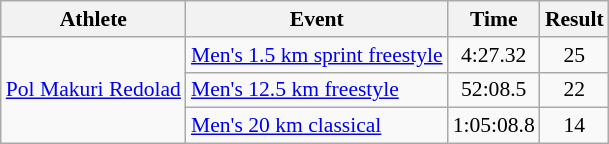<table class="wikitable" style="font-size:90%">
<tr>
<th>Athlete</th>
<th>Event</th>
<th>Time</th>
<th>Result</th>
</tr>
<tr align=center>
<td align=left rowspan=3><a href='#'>Pol Makuri Redolad</a></td>
<td align=left><a href='#'>Men's 1.5 km sprint freestyle</a></td>
<td>4:27.32</td>
<td>25</td>
</tr>
<tr align=center>
<td align=left><a href='#'>Men's 12.5 km freestyle</a></td>
<td>52:08.5</td>
<td>22</td>
</tr>
<tr align=center>
<td align=left><a href='#'>Men's 20 km classical</a></td>
<td>1:05:08.8</td>
<td>14</td>
</tr>
</table>
